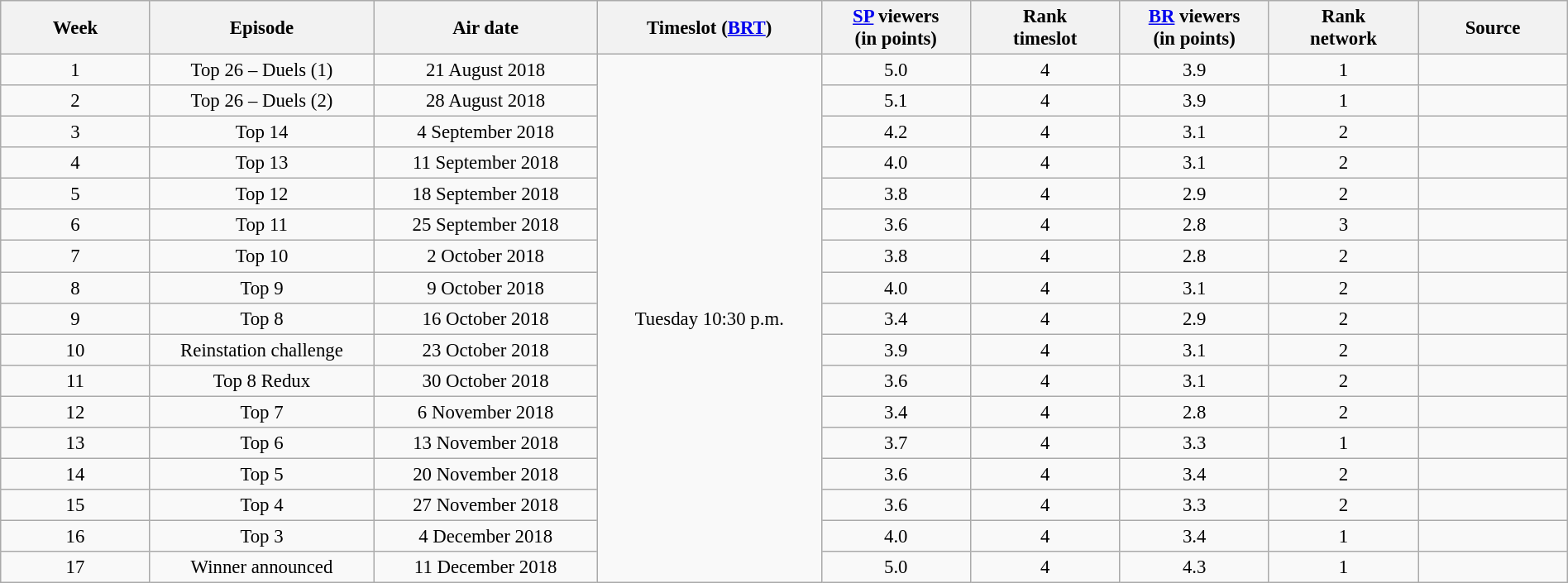<table class="wikitable sortable" style="text-align:center; font-size:95%; width: 100%">
<tr>
<th width="05.0%">Week</th>
<th width="07.5%">Episode</th>
<th width="07.5%">Air date</th>
<th width="07.5%">Timeslot (<a href='#'>BRT</a>)</th>
<th width="05.0%"><a href='#'>SP</a> viewers<br>(in points)</th>
<th width="05.0%">Rank<br>timeslot</th>
<th width="05.0%"><a href='#'>BR</a> viewers<br>(in points)</th>
<th width="05.0%">Rank<br>network</th>
<th width="05.0%">Source</th>
</tr>
<tr>
<td>1</td>
<td>Top 26 – Duels (1)</td>
<td>21 August 2018</td>
<td rowspan=17>Tuesday 10:30 p.m.</td>
<td>5.0</td>
<td>4</td>
<td>3.9</td>
<td>1</td>
<td></td>
</tr>
<tr>
<td>2</td>
<td>Top 26 – Duels (2)</td>
<td>28 August 2018</td>
<td>5.1</td>
<td>4</td>
<td>3.9</td>
<td>1</td>
<td></td>
</tr>
<tr>
<td>3</td>
<td>Top 14</td>
<td>4 September 2018</td>
<td>4.2</td>
<td>4</td>
<td>3.1</td>
<td>2</td>
<td></td>
</tr>
<tr>
<td>4</td>
<td>Top 13</td>
<td>11 September 2018</td>
<td>4.0</td>
<td>4</td>
<td>3.1</td>
<td>2</td>
<td></td>
</tr>
<tr>
<td>5</td>
<td>Top 12</td>
<td>18 September 2018</td>
<td>3.8</td>
<td>4</td>
<td>2.9</td>
<td>2</td>
<td></td>
</tr>
<tr>
<td>6</td>
<td>Top 11</td>
<td>25 September 2018</td>
<td>3.6</td>
<td>4</td>
<td>2.8</td>
<td>3</td>
<td></td>
</tr>
<tr>
<td>7</td>
<td>Top 10</td>
<td>2 October 2018</td>
<td>3.8</td>
<td>4</td>
<td>2.8</td>
<td>2</td>
<td></td>
</tr>
<tr>
<td>8</td>
<td>Top 9</td>
<td>9 October 2018</td>
<td>4.0</td>
<td>4</td>
<td>3.1</td>
<td>2</td>
<td></td>
</tr>
<tr>
<td>9</td>
<td>Top 8</td>
<td>16 October 2018</td>
<td>3.4</td>
<td>4</td>
<td>2.9</td>
<td>2</td>
<td></td>
</tr>
<tr>
<td>10</td>
<td>Reinstation challenge</td>
<td>23 October 2018</td>
<td>3.9</td>
<td>4</td>
<td>3.1</td>
<td>2</td>
<td></td>
</tr>
<tr>
<td>11</td>
<td>Top 8 Redux</td>
<td>30 October 2018</td>
<td>3.6</td>
<td>4</td>
<td>3.1</td>
<td>2</td>
<td></td>
</tr>
<tr>
<td>12</td>
<td>Top 7</td>
<td>6 November 2018</td>
<td>3.4</td>
<td>4</td>
<td>2.8</td>
<td>2</td>
<td></td>
</tr>
<tr>
<td>13</td>
<td>Top 6</td>
<td>13 November 2018</td>
<td>3.7</td>
<td>4</td>
<td>3.3</td>
<td>1</td>
<td></td>
</tr>
<tr>
<td>14</td>
<td>Top 5</td>
<td>20 November 2018</td>
<td>3.6</td>
<td>4</td>
<td>3.4</td>
<td>2</td>
<td></td>
</tr>
<tr>
<td>15</td>
<td>Top 4</td>
<td>27 November 2018</td>
<td>3.6</td>
<td>4</td>
<td>3.3</td>
<td>2</td>
<td></td>
</tr>
<tr>
<td>16</td>
<td>Top 3</td>
<td>4 December 2018</td>
<td>4.0</td>
<td>4</td>
<td>3.4</td>
<td>1</td>
<td></td>
</tr>
<tr>
<td>17</td>
<td>Winner announced</td>
<td>11 December 2018</td>
<td>5.0</td>
<td>4</td>
<td>4.3</td>
<td>1</td>
<td></td>
</tr>
</table>
